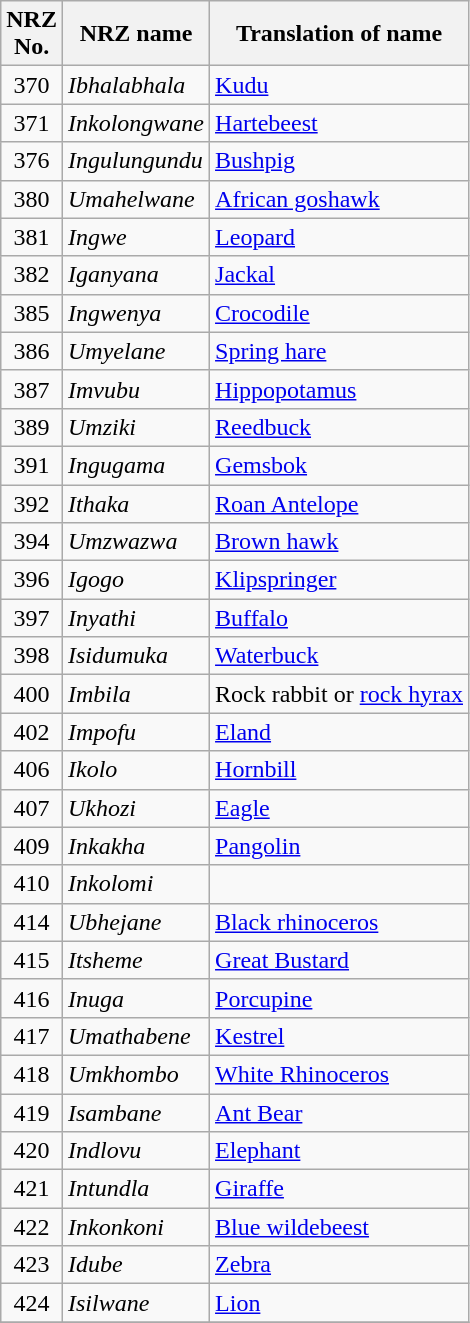<table class=wikitable>
<tr>
<th>NRZ<br>No.</th>
<th>NRZ name</th>
<th>Translation of name</th>
</tr>
<tr>
<td align=center>370</td>
<td><em>Ibhalabhala</em></td>
<td><a href='#'>Kudu</a></td>
</tr>
<tr>
<td align=center>371</td>
<td><em>Inkolongwane </em></td>
<td><a href='#'>Hartebeest</a></td>
</tr>
<tr>
<td align=center>376</td>
<td><em>Ingulungundu</em></td>
<td><a href='#'>Bushpig</a></td>
</tr>
<tr>
<td align=center>380</td>
<td><em>Umahelwane</em></td>
<td><a href='#'>African goshawk</a></td>
</tr>
<tr>
<td align=center>381</td>
<td><em>Ingwe</em></td>
<td><a href='#'>Leopard</a></td>
</tr>
<tr>
<td align=center>382</td>
<td><em>Iganyana</em></td>
<td><a href='#'>Jackal</a></td>
</tr>
<tr>
<td align=center>385</td>
<td><em>Ingwenya</em></td>
<td><a href='#'>Crocodile</a></td>
</tr>
<tr>
<td align=center>386</td>
<td><em>Umyelane</em></td>
<td><a href='#'>Spring hare</a></td>
</tr>
<tr>
<td align=center>387</td>
<td><em>Imvubu</em></td>
<td><a href='#'>Hippopotamus</a></td>
</tr>
<tr>
<td align=center>389</td>
<td><em>Umziki</em></td>
<td><a href='#'>Reedbuck</a></td>
</tr>
<tr>
<td align=center>391</td>
<td><em>Ingugama </em></td>
<td><a href='#'>Gemsbok</a></td>
</tr>
<tr>
<td align=center>392</td>
<td><em>Ithaka </em></td>
<td><a href='#'>Roan Antelope</a></td>
</tr>
<tr>
<td align=center>394</td>
<td><em>Umzwazwa</em></td>
<td><a href='#'>Brown hawk</a></td>
</tr>
<tr>
<td align=center>396</td>
<td><em>Igogo  </em></td>
<td><a href='#'>Klipspringer</a></td>
</tr>
<tr>
<td align=center>397</td>
<td><em>Inyathi </em></td>
<td><a href='#'>Buffalo</a></td>
</tr>
<tr>
<td align=center>398</td>
<td><em>Isidumuka</em></td>
<td><a href='#'>Waterbuck</a></td>
</tr>
<tr>
<td align=center>400</td>
<td><em>Imbila</em></td>
<td>Rock rabbit or <a href='#'>rock hyrax</a></td>
</tr>
<tr>
<td align=center>402</td>
<td><em>Impofu </em></td>
<td><a href='#'>Eland</a></td>
</tr>
<tr>
<td align=center>406</td>
<td><em>Ikolo</em></td>
<td><a href='#'>Hornbill</a></td>
</tr>
<tr>
<td align=center>407</td>
<td><em>Ukhozi</em></td>
<td><a href='#'>Eagle</a></td>
</tr>
<tr>
<td align=center>409</td>
<td><em>Inkakha</em></td>
<td><a href='#'>Pangolin</a></td>
</tr>
<tr>
<td align=center>410</td>
<td><em>Inkolomi</em></td>
<td></td>
</tr>
<tr>
<td align=center>414</td>
<td><em>Ubhejane</em></td>
<td><a href='#'>Black rhinoceros</a></td>
</tr>
<tr>
<td align=center>415</td>
<td><em>Itsheme </em></td>
<td><a href='#'>Great Bustard</a></td>
</tr>
<tr>
<td align=center>416</td>
<td><em>Inuga</em></td>
<td><a href='#'>Porcupine</a></td>
</tr>
<tr>
<td align=center>417</td>
<td><em>Umathabene</em></td>
<td><a href='#'>Kestrel</a></td>
</tr>
<tr>
<td align=center>418</td>
<td><em>Umkhombo</em></td>
<td><a href='#'>White Rhinoceros</a></td>
</tr>
<tr>
<td align=center>419</td>
<td><em>Isambane</em></td>
<td><a href='#'>Ant Bear</a></td>
</tr>
<tr>
<td align=center>420</td>
<td><em>Indlovu</em></td>
<td><a href='#'>Elephant</a></td>
</tr>
<tr>
<td align=center>421</td>
<td><em>Intundla</em></td>
<td><a href='#'>Giraffe</a></td>
</tr>
<tr>
<td align=center>422</td>
<td><em>Inkonkoni</em></td>
<td><a href='#'>Blue wildebeest</a></td>
</tr>
<tr>
<td align=center>423</td>
<td><em>Idube</em></td>
<td><a href='#'>Zebra</a></td>
</tr>
<tr>
<td align=center>424</td>
<td><em>Isilwane</em></td>
<td><a href='#'>Lion</a></td>
</tr>
<tr>
</tr>
</table>
